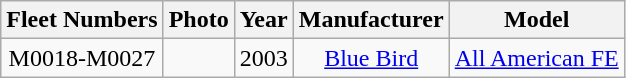<table class=wikitable style="font-size: 100%;" |>
<tr>
<th>Fleet Numbers</th>
<th>Photo</th>
<th>Year</th>
<th>Manufacturer</th>
<th>Model</th>
</tr>
<tr align="center">
<td>M0018-M0027</td>
<td></td>
<td>2003</td>
<td><a href='#'>Blue Bird</a></td>
<td><a href='#'>All American FE</a></td>
</tr>
</table>
